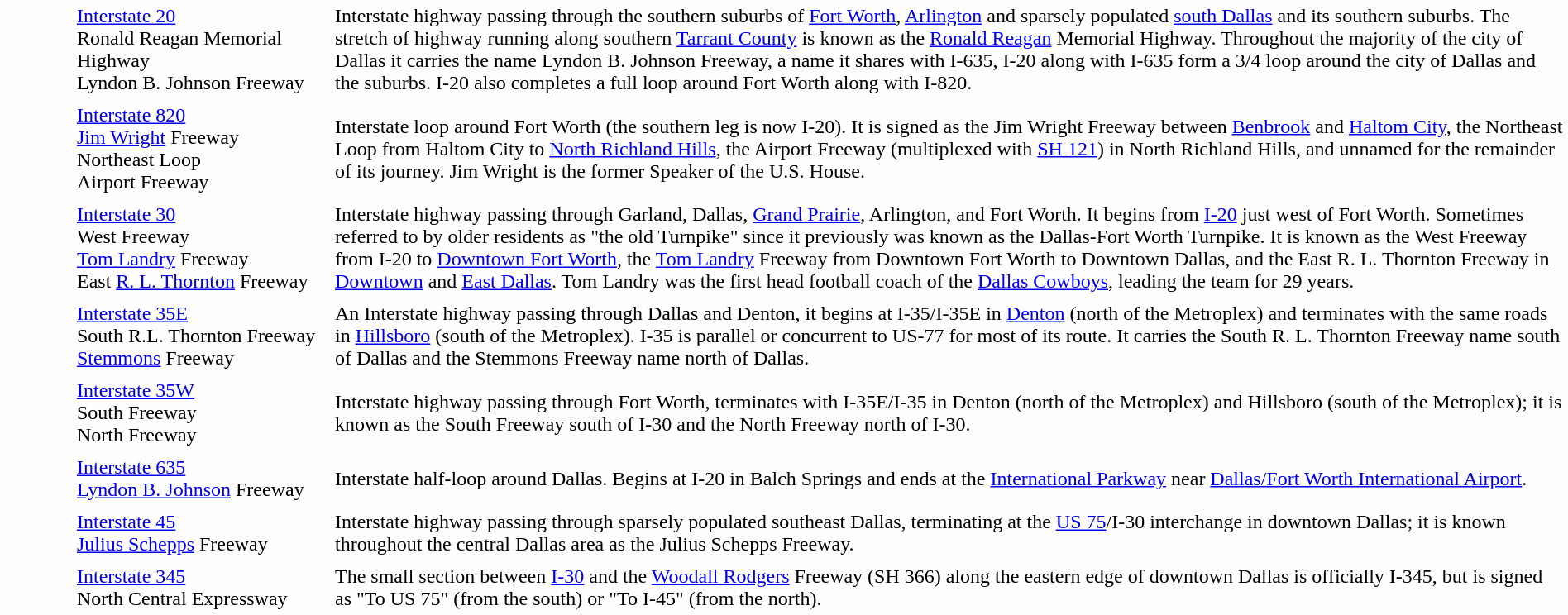<table width="100%" cellpadding="4" cellspacing="0">
<tr>
<td style="width:50px; text-align:center" bgcolor="#FEFEFE"></td>
<td style="width:200px; text-align:left" bgcolor="#FEFEFE"><a href='#'>Interstate 20</a><br>Ronald Reagan Memorial Highway<br>Lyndon B. Johnson Freeway</td>
<td bgcolor="#FEFEFE">Interstate highway passing through the southern suburbs of <a href='#'>Fort Worth</a>, <a href='#'>Arlington</a> and sparsely populated <a href='#'>south Dallas</a> and its southern suburbs. The stretch of highway running along southern <a href='#'>Tarrant County</a> is known as the <a href='#'>Ronald Reagan</a> Memorial Highway. Throughout the majority of the city of Dallas it carries the name Lyndon B. Johnson Freeway, a name it shares with I-635, I-20 along with I-635 form a 3/4 loop around the city of Dallas and the suburbs. I-20 also completes a full loop around Fort Worth along with I-820.</td>
</tr>
<tr>
<td style="width:50px; text-align:center" bgcolor="#FEFEFE"></td>
<td style="width:200px; text-align:left" bgcolor="#FEFEFE"><a href='#'>Interstate 820</a><br><a href='#'>Jim Wright</a> Freeway<br>Northeast Loop<br>Airport Freeway</td>
<td bgcolor="#FEFEFE">Interstate loop around Fort Worth (the southern leg is now I-20). It is signed as the Jim Wright Freeway between <a href='#'>Benbrook</a> and <a href='#'>Haltom City</a>, the Northeast Loop from Haltom City to <a href='#'>North Richland Hills</a>, the Airport Freeway (multiplexed with <a href='#'>SH 121</a>) in North Richland Hills, and unnamed for the remainder of its journey.  Jim Wright is the former Speaker of the U.S. House.</td>
</tr>
<tr>
<td style="width:50px; text-align:center" bgcolor="#FEFEFE"></td>
<td style="width:200px; text-align:left" bgcolor="#FEFEFE"><a href='#'>Interstate 30</a><br>West Freeway<br><a href='#'>Tom Landry</a> Freeway<br>East <a href='#'>R. L. Thornton</a> Freeway</td>
<td bgcolor="#FEFEFE">Interstate highway passing through Garland, Dallas, <a href='#'>Grand Prairie</a>, Arlington, and Fort Worth. It begins from <a href='#'>I-20</a> just west of Fort Worth.  Sometimes referred to by older residents as "the old Turnpike" since it previously was known as the Dallas-Fort Worth Turnpike. It is known as the West Freeway from I-20 to <a href='#'>Downtown Fort Worth</a>, the <a href='#'>Tom Landry</a> Freeway from Downtown Fort Worth to Downtown Dallas, and the East R. L. Thornton Freeway in <a href='#'>Downtown</a> and <a href='#'>East Dallas</a>.  Tom Landry was the first head football coach of the <a href='#'>Dallas Cowboys</a>, leading the team for 29 years.</td>
</tr>
<tr>
<td style="width:50px; text-align:center" bgcolor="#FEFEFE"></td>
<td style="width:200px; text-align:left" bgcolor="#FEFEFE"><a href='#'>Interstate 35E</a><br>South R.L. Thornton Freeway<br><a href='#'>Stemmons</a> Freeway</td>
<td bgcolor="#FEFEFE">An Interstate highway passing through Dallas and Denton, it begins at I-35/I-35E in <a href='#'>Denton</a> (north of the Metroplex) and terminates with the same roads in <a href='#'>Hillsboro</a> (south of the Metroplex). I-35 is parallel or concurrent to US-77 for most of its route. It carries the South R. L. Thornton Freeway name south of Dallas and the Stemmons Freeway name north of Dallas.</td>
</tr>
<tr>
<td style="width:50px; text-align:center" bgcolor="#FEFEFE"></td>
<td style="width:200px; text-align:left" bgcolor="#FEFEFE"><a href='#'>Interstate 35W</a><br>South Freeway<br>North Freeway</td>
<td bgcolor="#FEFEFE">Interstate highway passing through Fort Worth, terminates with I-35E/I-35 in Denton (north of the Metroplex) and Hillsboro (south of the Metroplex); it is known as the South Freeway south of I-30 and the North Freeway north of I-30.</td>
</tr>
<tr>
<td style="width:50px; text-align:center" bgcolor="#FEFEFE"></td>
<td style="width:200px; text-align:left" bgcolor="#FEFEFE"><a href='#'>Interstate 635</a><br><a href='#'>Lyndon B. Johnson</a> Freeway</td>
<td bgcolor="#FEFEFE">Interstate half-loop around Dallas. Begins at I-20 in Balch Springs and ends at the <a href='#'>International Parkway</a> near <a href='#'>Dallas/Fort Worth International Airport</a>.</td>
</tr>
<tr>
<td style="width:50px; text-align:center" bgcolor="#FEFEFE"></td>
<td style="width:200px; text-align:left" bgcolor="#FEFEFE"><a href='#'>Interstate 45</a><br><a href='#'>Julius Schepps</a> Freeway</td>
<td bgcolor="#FEFEFE">Interstate highway passing through sparsely populated southeast Dallas, terminating at the <a href='#'>US 75</a>/I-30 interchange in downtown Dallas; it is known throughout the central Dallas area as the Julius Schepps Freeway.</td>
</tr>
<tr>
<td style="width:50px; text-align:center" bgcolor="#FEFEFE"></td>
<td style="width:200px; text-align:left" bgcolor="#FEFEFE"><a href='#'>Interstate 345</a><br>North Central Expressway</td>
<td bgcolor="#FEFEFE">The small section between <a href='#'>I-30</a> and the <a href='#'>Woodall Rodgers</a> Freeway (SH 366) along the eastern edge of downtown Dallas is officially I-345, but is signed as "To US 75" (from the south) or "To I-45" (from the north).</td>
</tr>
</table>
